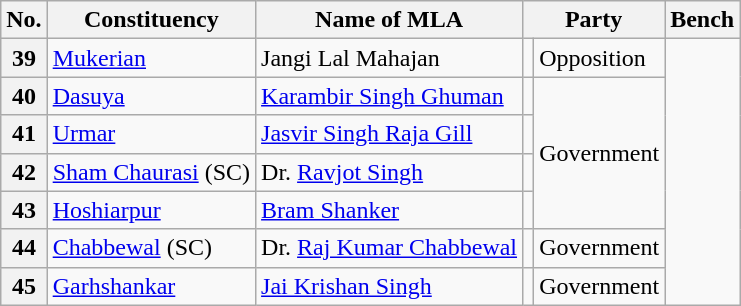<table class="wikitable sortable">
<tr>
<th>No.</th>
<th>Constituency</th>
<th>Name of MLA</th>
<th colspan="2">Party</th>
<th>Bench</th>
</tr>
<tr>
<th>39</th>
<td><a href='#'>Mukerian</a></td>
<td>Jangi Lal Mahajan</td>
<td></td>
<td>Opposition</td>
</tr>
<tr>
<th>40</th>
<td><a href='#'>Dasuya</a></td>
<td><a href='#'>Karambir Singh Ghuman</a></td>
<td></td>
<td rowspan="4">Government</td>
</tr>
<tr>
<th>41</th>
<td><a href='#'>Urmar</a></td>
<td><a href='#'>Jasvir Singh Raja Gill</a></td>
<td></td>
</tr>
<tr>
<th>42</th>
<td><a href='#'>Sham Chaurasi</a> (SC)</td>
<td>Dr. <a href='#'>Ravjot Singh</a></td>
<td></td>
</tr>
<tr>
<th>43</th>
<td><a href='#'>Hoshiarpur</a></td>
<td><a href='#'>Bram Shanker</a></td>
<td></td>
</tr>
<tr>
<th>44</th>
<td><a href='#'>Chabbewal</a> (SC)</td>
<td>Dr. <a href='#'>Raj Kumar Chabbewal</a></td>
<td></td>
<td>Government</td>
</tr>
<tr>
<th>45</th>
<td><a href='#'>Garhshankar</a></td>
<td><a href='#'>Jai Krishan Singh</a></td>
<td></td>
<td>Government</td>
</tr>
</table>
